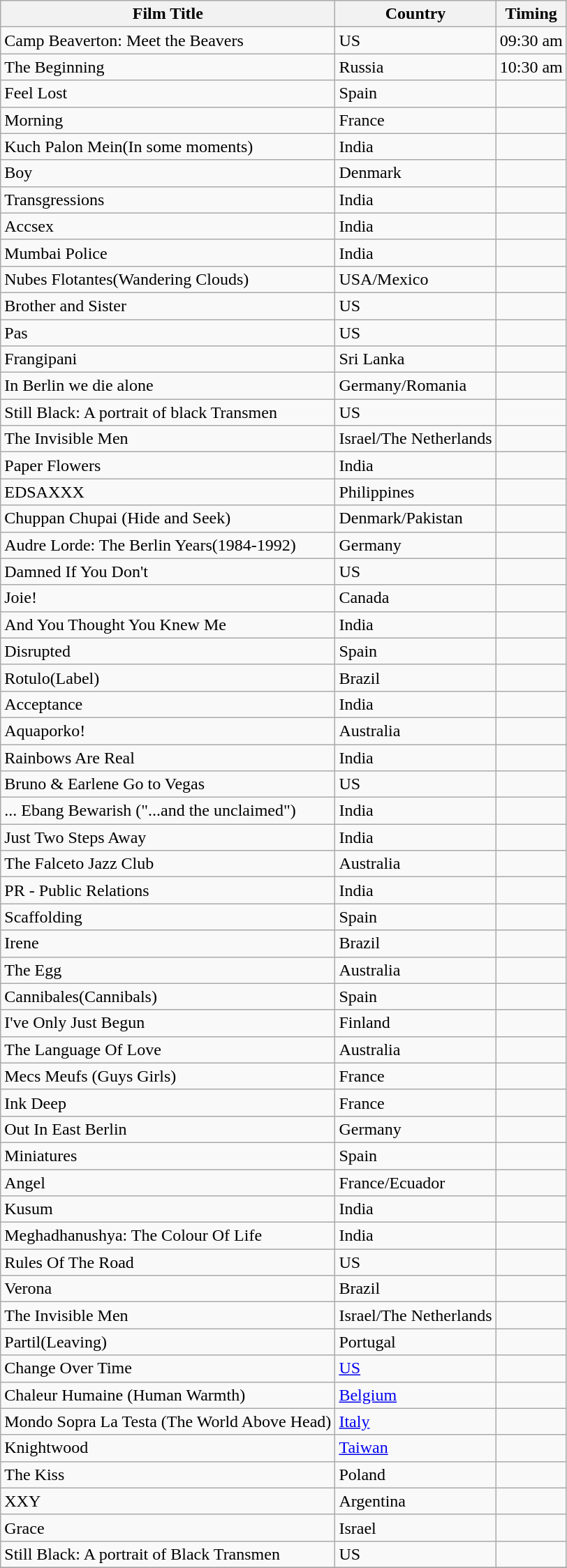<table class="wikitable">
<tr>
<th>Film Title</th>
<th>Country</th>
<th>Timing</th>
</tr>
<tr>
<td>Camp Beaverton: Meet the Beavers</td>
<td>US</td>
<td>09:30 am</td>
</tr>
<tr>
<td>The Beginning</td>
<td>Russia</td>
<td>10:30 am</td>
</tr>
<tr>
<td>Feel Lost</td>
<td>Spain</td>
<td></td>
</tr>
<tr>
<td>Morning</td>
<td>France</td>
<td></td>
</tr>
<tr>
<td>Kuch Palon Mein(In some moments)</td>
<td>India</td>
<td></td>
</tr>
<tr>
<td>Boy</td>
<td>Denmark</td>
<td></td>
</tr>
<tr>
<td>Transgressions</td>
<td>India</td>
<td></td>
</tr>
<tr>
<td>Accsex</td>
<td>India</td>
<td></td>
</tr>
<tr>
<td>Mumbai Police</td>
<td>India</td>
<td></td>
</tr>
<tr>
<td>Nubes Flotantes(Wandering Clouds)</td>
<td>USA/Mexico</td>
<td></td>
</tr>
<tr>
<td>Brother and Sister</td>
<td>US</td>
<td></td>
</tr>
<tr>
<td>Pas</td>
<td>US</td>
<td></td>
</tr>
<tr>
<td>Frangipani</td>
<td>Sri Lanka</td>
<td></td>
</tr>
<tr>
<td>In Berlin we die alone</td>
<td>Germany/Romania</td>
<td></td>
</tr>
<tr>
<td>Still Black: A portrait of black Transmen</td>
<td>US</td>
<td></td>
</tr>
<tr>
<td>The Invisible Men</td>
<td>Israel/The Netherlands</td>
<td></td>
</tr>
<tr>
<td>Paper Flowers</td>
<td>India</td>
<td></td>
</tr>
<tr>
<td>EDSAXXX</td>
<td>Philippines</td>
<td></td>
</tr>
<tr>
<td>Chuppan Chupai (Hide and Seek)</td>
<td>Denmark/Pakistan</td>
<td></td>
</tr>
<tr>
<td>Audre Lorde: The Berlin Years(1984-1992)</td>
<td>Germany</td>
<td></td>
</tr>
<tr>
<td>Damned If You Don't</td>
<td>US</td>
<td></td>
</tr>
<tr>
<td>Joie!</td>
<td>Canada</td>
<td></td>
</tr>
<tr>
<td>And You Thought You Knew Me</td>
<td>India</td>
<td></td>
</tr>
<tr>
<td>Disrupted</td>
<td>Spain</td>
<td></td>
</tr>
<tr>
<td>Rotulo(Label)</td>
<td>Brazil</td>
<td></td>
</tr>
<tr>
<td>Acceptance</td>
<td>India</td>
<td></td>
</tr>
<tr>
<td>Aquaporko!</td>
<td>Australia</td>
<td></td>
</tr>
<tr>
<td>Rainbows Are Real</td>
<td>India</td>
<td></td>
</tr>
<tr>
<td>Bruno & Earlene Go to Vegas</td>
<td>US</td>
<td></td>
</tr>
<tr>
<td>... Ebang Bewarish ("...and the unclaimed")</td>
<td>India</td>
<td></td>
</tr>
<tr>
<td>Just Two Steps Away</td>
<td>India</td>
<td></td>
</tr>
<tr>
<td>The Falceto Jazz Club</td>
<td>Australia</td>
<td></td>
</tr>
<tr>
<td>PR - Public Relations</td>
<td>India</td>
<td></td>
</tr>
<tr>
<td>Scaffolding</td>
<td>Spain</td>
<td></td>
</tr>
<tr>
<td>Irene</td>
<td>Brazil</td>
<td></td>
</tr>
<tr>
<td>The Egg</td>
<td>Australia</td>
<td></td>
</tr>
<tr>
<td>Cannibales(Cannibals)</td>
<td>Spain</td>
<td></td>
</tr>
<tr>
<td>I've Only Just Begun</td>
<td>Finland</td>
<td></td>
</tr>
<tr>
<td>The Language Of Love</td>
<td>Australia</td>
<td></td>
</tr>
<tr>
<td>Mecs Meufs (Guys Girls)</td>
<td>France</td>
<td></td>
</tr>
<tr>
<td>Ink Deep</td>
<td>France</td>
<td></td>
</tr>
<tr>
<td>Out In East Berlin</td>
<td>Germany</td>
<td></td>
</tr>
<tr>
<td>Miniatures</td>
<td>Spain</td>
<td></td>
</tr>
<tr>
<td>Angel</td>
<td>France/Ecuador</td>
<td></td>
</tr>
<tr>
<td>Kusum</td>
<td>India</td>
<td></td>
</tr>
<tr>
<td>Meghadhanushya: The Colour Of Life</td>
<td>India</td>
<td></td>
</tr>
<tr>
<td>Rules Of The Road</td>
<td>US</td>
<td></td>
</tr>
<tr>
<td>Verona</td>
<td>Brazil</td>
<td></td>
</tr>
<tr>
<td>The Invisible Men</td>
<td>Israel/The Netherlands</td>
<td></td>
</tr>
<tr>
<td>Partil(Leaving)</td>
<td>Portugal</td>
<td></td>
</tr>
<tr>
<td>Change Over Time</td>
<td><a href='#'>US</a></td>
<td></td>
</tr>
<tr>
<td>Chaleur Humaine (Human Warmth)</td>
<td><a href='#'>Belgium</a></td>
<td></td>
</tr>
<tr>
<td>Mondo Sopra La Testa (The World Above Head)</td>
<td><a href='#'>Italy</a></td>
<td></td>
</tr>
<tr>
<td>Knightwood</td>
<td><a href='#'>Taiwan</a></td>
<td></td>
</tr>
<tr>
<td>The Kiss</td>
<td>Poland</td>
<td></td>
</tr>
<tr>
<td>XXY</td>
<td>Argentina</td>
<td></td>
</tr>
<tr>
<td>Grace</td>
<td>Israel</td>
<td></td>
</tr>
<tr>
<td>Still Black: A portrait of Black Transmen</td>
<td>US</td>
<td></td>
</tr>
<tr>
</tr>
</table>
